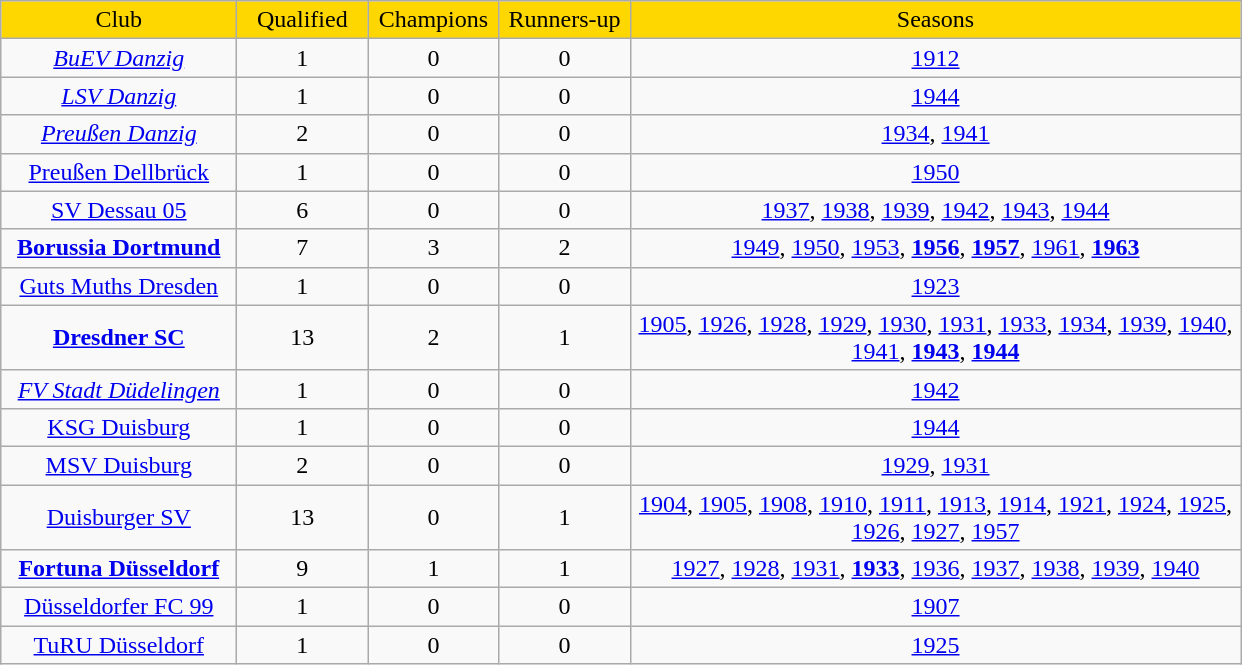<table class="wikitable sortable">
<tr align="center" bgcolor="#FFD700">
<td width="150">Club</td>
<td width="80">Qualified</td>
<td width="80">Champions</td>
<td width="80">Runners-up</td>
<td width="400">Seasons</td>
</tr>
<tr align="center">
<td><em><a href='#'>BuEV Danzig</a></em></td>
<td>1</td>
<td>0</td>
<td>0</td>
<td><a href='#'>1912</a></td>
</tr>
<tr align="center">
<td><em><a href='#'>LSV Danzig</a></em></td>
<td>1</td>
<td>0</td>
<td>0</td>
<td><a href='#'>1944</a></td>
</tr>
<tr align="center">
<td><em><a href='#'>Preußen Danzig</a></em></td>
<td>2</td>
<td>0</td>
<td>0</td>
<td><a href='#'>1934</a>, <a href='#'>1941</a></td>
</tr>
<tr align="center">
<td><a href='#'>Preußen Dellbrück</a></td>
<td>1</td>
<td>0</td>
<td>0</td>
<td><a href='#'>1950</a></td>
</tr>
<tr align="center">
<td><a href='#'>SV Dessau 05</a></td>
<td>6</td>
<td>0</td>
<td>0</td>
<td><a href='#'>1937</a>, <a href='#'>1938</a>, <a href='#'>1939</a>, <a href='#'>1942</a>, <a href='#'>1943</a>, <a href='#'>1944</a></td>
</tr>
<tr align="center">
<td><strong><a href='#'>Borussia Dortmund</a></strong></td>
<td>7</td>
<td>3</td>
<td>2</td>
<td><a href='#'>1949</a>, <a href='#'>1950</a>, <a href='#'>1953</a>, <strong><a href='#'>1956</a></strong>, <strong><a href='#'>1957</a></strong>, <a href='#'>1961</a>, <strong><a href='#'>1963</a></strong></td>
</tr>
<tr align="center">
<td><a href='#'>Guts Muths Dresden</a></td>
<td>1</td>
<td>0</td>
<td>0</td>
<td><a href='#'>1923</a></td>
</tr>
<tr align="center">
<td><strong><a href='#'>Dresdner SC</a></strong></td>
<td>13</td>
<td>2</td>
<td>1</td>
<td><a href='#'>1905</a>, <a href='#'>1926</a>, <a href='#'>1928</a>, <a href='#'>1929</a>, <a href='#'>1930</a>, <a href='#'>1931</a>, <a href='#'>1933</a>, <a href='#'>1934</a>, <a href='#'>1939</a>, <a href='#'>1940</a>, <a href='#'>1941</a>, <strong><a href='#'>1943</a></strong>, <strong><a href='#'>1944</a></strong></td>
</tr>
<tr align="center">
<td><em><a href='#'>FV Stadt Düdelingen</a></em></td>
<td>1</td>
<td>0</td>
<td>0</td>
<td><a href='#'>1942</a></td>
</tr>
<tr align="center">
<td><a href='#'>KSG Duisburg</a></td>
<td>1</td>
<td>0</td>
<td>0</td>
<td><a href='#'>1944</a></td>
</tr>
<tr align="center">
<td><a href='#'>MSV Duisburg</a></td>
<td>2</td>
<td>0</td>
<td>0</td>
<td><a href='#'>1929</a>, <a href='#'>1931</a></td>
</tr>
<tr align="center">
<td><a href='#'>Duisburger SV</a></td>
<td>13</td>
<td>0</td>
<td>1</td>
<td><a href='#'>1904</a>, <a href='#'>1905</a>, <a href='#'>1908</a>, <a href='#'>1910</a>, <a href='#'>1911</a>, <a href='#'>1913</a>, <a href='#'>1914</a>, <a href='#'>1921</a>, <a href='#'>1924</a>, <a href='#'>1925</a>, <a href='#'>1926</a>, <a href='#'>1927</a>, <a href='#'>1957</a></td>
</tr>
<tr align="center">
<td><strong><a href='#'>Fortuna Düsseldorf</a></strong></td>
<td>9</td>
<td>1</td>
<td>1</td>
<td><a href='#'>1927</a>, <a href='#'>1928</a>, <a href='#'>1931</a>, <strong><a href='#'>1933</a></strong>, <a href='#'>1936</a>, <a href='#'>1937</a>, <a href='#'>1938</a>, <a href='#'>1939</a>, <a href='#'>1940</a></td>
</tr>
<tr align="center">
<td><a href='#'>Düsseldorfer FC 99</a></td>
<td>1</td>
<td>0</td>
<td>0</td>
<td><a href='#'>1907</a></td>
</tr>
<tr align="center">
<td><a href='#'>TuRU Düsseldorf</a></td>
<td>1</td>
<td>0</td>
<td>0</td>
<td><a href='#'>1925</a></td>
</tr>
</table>
